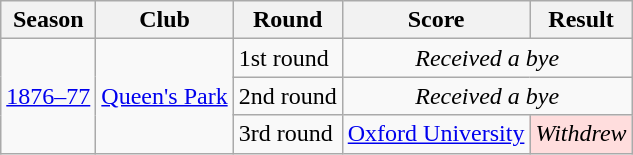<table class=wikitable style="text-align:left">
<tr>
<th>Season</th>
<th>Club</th>
<th>Round</th>
<th>Score</th>
<th>Result</th>
</tr>
<tr>
<td align=center rowspan=7><a href='#'>1876–77</a></td>
<td rowspan = "3"><a href='#'>Queen's Park</a></td>
<td>1st round</td>
<td align=center colspan = "2"><em>Received a bye</em></td>
</tr>
<tr>
<td>2nd round</td>
<td align=center  colspan = "2"><em>Received a bye</em></td>
</tr>
<tr>
<td>3rd round</td>
<td> <a href='#'>Oxford University</a></td>
<td align=center  bgcolor=#ffdddd><em>Withdrew</em></td>
</tr>
</table>
